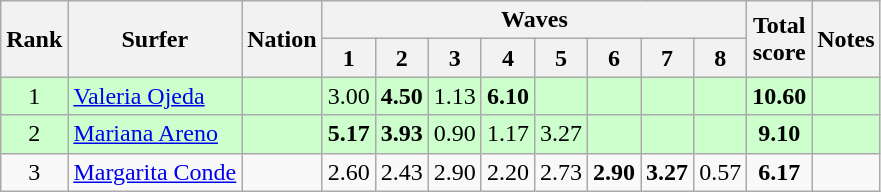<table class="wikitable sortable" style="text-align:center">
<tr>
<th rowspan=2>Rank</th>
<th rowspan=2>Surfer</th>
<th rowspan=2>Nation</th>
<th colspan=8>Waves</th>
<th rowspan=2>Total<br>score</th>
<th rowspan=2>Notes</th>
</tr>
<tr>
<th>1</th>
<th>2</th>
<th>3</th>
<th>4</th>
<th>5</th>
<th>6</th>
<th>7</th>
<th>8</th>
</tr>
<tr bgcolor=ccffcc>
<td>1</td>
<td align=left><a href='#'>Valeria Ojeda</a></td>
<td align=left></td>
<td>3.00</td>
<td><strong>4.50</strong></td>
<td>1.13</td>
<td><strong>6.10</strong></td>
<td></td>
<td></td>
<td></td>
<td></td>
<td><strong>10.60</strong></td>
<td></td>
</tr>
<tr bgcolor=ccffcc>
<td>2</td>
<td align=left><a href='#'>Mariana Areno</a></td>
<td align=left></td>
<td><strong>5.17</strong></td>
<td><strong>3.93</strong></td>
<td>0.90</td>
<td>1.17</td>
<td>3.27</td>
<td></td>
<td></td>
<td></td>
<td><strong>9.10</strong></td>
<td></td>
</tr>
<tr>
<td>3</td>
<td align=left><a href='#'>Margarita Conde</a></td>
<td align=left></td>
<td>2.60</td>
<td>2.43</td>
<td>2.90</td>
<td>2.20</td>
<td>2.73</td>
<td><strong>2.90</strong></td>
<td><strong>3.27</strong></td>
<td>0.57</td>
<td><strong>6.17</strong></td>
<td></td>
</tr>
</table>
